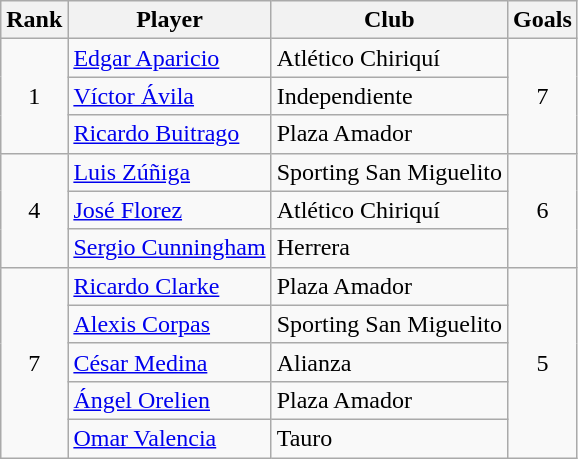<table class="wikitable">
<tr>
<th>Rank</th>
<th>Player</th>
<th>Club</th>
<th>Goals</th>
</tr>
<tr>
<td align=center rowspan=3>1</td>
<td> <a href='#'>Edgar Aparicio</a></td>
<td>Atlético Chiriquí</td>
<td align=center rowspan=3>7</td>
</tr>
<tr>
<td> <a href='#'>Víctor Ávila</a></td>
<td>Independiente</td>
</tr>
<tr>
<td> <a href='#'>Ricardo Buitrago</a></td>
<td>Plaza Amador</td>
</tr>
<tr>
<td align=center rowspan=3>4</td>
<td> <a href='#'>Luis Zúñiga</a></td>
<td>Sporting San Miguelito</td>
<td align=center rowspan=3>6</td>
</tr>
<tr>
<td> <a href='#'>José Florez</a></td>
<td>Atlético Chiriquí</td>
</tr>
<tr>
<td> <a href='#'>Sergio Cunningham</a></td>
<td>Herrera</td>
</tr>
<tr>
<td align=center rowspan=5>7</td>
<td> <a href='#'>Ricardo Clarke</a></td>
<td>Plaza Amador</td>
<td align=center rowspan=5>5</td>
</tr>
<tr>
<td> <a href='#'>Alexis Corpas</a></td>
<td>Sporting San Miguelito</td>
</tr>
<tr>
<td> <a href='#'>César Medina</a></td>
<td>Alianza</td>
</tr>
<tr>
<td> <a href='#'>Ángel Orelien</a></td>
<td>Plaza Amador</td>
</tr>
<tr>
<td> <a href='#'>Omar Valencia</a></td>
<td>Tauro</td>
</tr>
</table>
